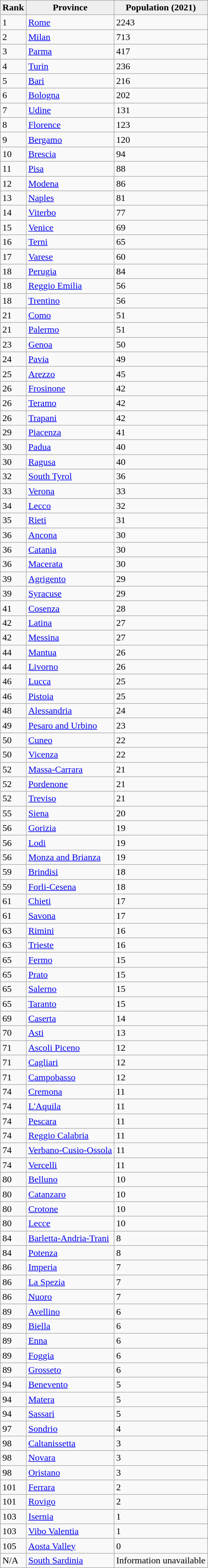<table class="wikitable">
<tr>
<th style="background:#efefef;">Rank</th>
<th style="background:#efefef;">Province</th>
<th style="background:#efefef;">Population (2021)</th>
</tr>
<tr>
<td>1</td>
<td><a href='#'>Rome</a></td>
<td>2243</td>
</tr>
<tr>
<td>2</td>
<td><a href='#'>Milan</a></td>
<td>713</td>
</tr>
<tr>
<td>3</td>
<td><a href='#'>Parma</a></td>
<td>417</td>
</tr>
<tr>
<td>4</td>
<td><a href='#'>Turin</a></td>
<td>236</td>
</tr>
<tr>
<td>5</td>
<td><a href='#'>Bari</a></td>
<td>216</td>
</tr>
<tr>
<td>6</td>
<td><a href='#'>Bologna</a></td>
<td>202</td>
</tr>
<tr>
<td>7</td>
<td><a href='#'>Udine</a></td>
<td>131</td>
</tr>
<tr>
<td>8</td>
<td><a href='#'>Florence</a></td>
<td>123</td>
</tr>
<tr>
<td>9</td>
<td><a href='#'>Bergamo</a></td>
<td>120</td>
</tr>
<tr>
<td>10</td>
<td><a href='#'>Brescia</a></td>
<td>94</td>
</tr>
<tr>
<td>11</td>
<td><a href='#'>Pisa</a></td>
<td>88</td>
</tr>
<tr>
<td>12</td>
<td><a href='#'>Modena</a></td>
<td>86</td>
</tr>
<tr>
<td>13</td>
<td><a href='#'>Naples</a></td>
<td>81</td>
</tr>
<tr>
<td>14</td>
<td><a href='#'>Viterbo</a></td>
<td>77</td>
</tr>
<tr>
<td>15</td>
<td><a href='#'>Venice</a></td>
<td>69</td>
</tr>
<tr>
<td>16</td>
<td><a href='#'>Terni</a></td>
<td>65</td>
</tr>
<tr>
<td>17</td>
<td><a href='#'>Varese</a></td>
<td>60</td>
</tr>
<tr>
<td>18</td>
<td><a href='#'>Perugia</a></td>
<td>84</td>
</tr>
<tr>
<td>18</td>
<td><a href='#'>Reggio Emilia</a></td>
<td>56</td>
</tr>
<tr>
<td>18</td>
<td><a href='#'>Trentino</a></td>
<td>56</td>
</tr>
<tr>
<td>21</td>
<td><a href='#'>Como</a></td>
<td>51</td>
</tr>
<tr>
<td>21</td>
<td><a href='#'>Palermo</a></td>
<td>51</td>
</tr>
<tr>
<td>23</td>
<td><a href='#'>Genoa</a></td>
<td>50</td>
</tr>
<tr>
<td>24</td>
<td><a href='#'>Pavia</a></td>
<td>49</td>
</tr>
<tr>
<td>25</td>
<td><a href='#'>Arezzo</a></td>
<td>45</td>
</tr>
<tr>
<td>26</td>
<td><a href='#'>Frosinone</a></td>
<td>42</td>
</tr>
<tr>
<td>26</td>
<td><a href='#'>Teramo</a></td>
<td>42</td>
</tr>
<tr>
<td>26</td>
<td><a href='#'>Trapani</a></td>
<td>42</td>
</tr>
<tr>
<td>29</td>
<td><a href='#'>Piacenza</a></td>
<td>41</td>
</tr>
<tr>
<td>30</td>
<td><a href='#'>Padua</a></td>
<td>40</td>
</tr>
<tr>
<td>30</td>
<td><a href='#'>Ragusa</a></td>
<td>40</td>
</tr>
<tr>
<td>32</td>
<td><a href='#'>South Tyrol</a></td>
<td>36</td>
</tr>
<tr>
<td>33</td>
<td><a href='#'>Verona</a></td>
<td>33</td>
</tr>
<tr>
<td>34</td>
<td><a href='#'>Lecco</a></td>
<td>32</td>
</tr>
<tr>
<td>35</td>
<td><a href='#'>Rieti</a></td>
<td>31</td>
</tr>
<tr>
<td>36</td>
<td><a href='#'>Ancona</a></td>
<td>30</td>
</tr>
<tr>
<td>36</td>
<td><a href='#'>Catania</a></td>
<td>30</td>
</tr>
<tr>
<td>36</td>
<td><a href='#'>Macerata</a></td>
<td>30</td>
</tr>
<tr>
<td>39</td>
<td><a href='#'>Agrigento</a></td>
<td>29</td>
</tr>
<tr>
<td>39</td>
<td><a href='#'>Syracuse</a></td>
<td>29</td>
</tr>
<tr>
<td>41</td>
<td><a href='#'>Cosenza</a></td>
<td>28</td>
</tr>
<tr>
<td>42</td>
<td><a href='#'>Latina</a></td>
<td>27</td>
</tr>
<tr>
<td>42</td>
<td><a href='#'>Messina</a></td>
<td>27</td>
</tr>
<tr>
<td>44</td>
<td><a href='#'>Mantua</a></td>
<td>26</td>
</tr>
<tr>
<td>44</td>
<td><a href='#'>Livorno</a></td>
<td>26</td>
</tr>
<tr>
<td>46</td>
<td><a href='#'>Lucca</a></td>
<td>25</td>
</tr>
<tr>
<td>46</td>
<td><a href='#'>Pistoia</a></td>
<td>25</td>
</tr>
<tr>
<td>48</td>
<td><a href='#'>Alessandria</a></td>
<td>24</td>
</tr>
<tr>
<td>49</td>
<td><a href='#'>Pesaro and Urbino</a></td>
<td>23</td>
</tr>
<tr>
<td>50</td>
<td><a href='#'>Cuneo</a></td>
<td>22</td>
</tr>
<tr>
<td>50</td>
<td><a href='#'>Vicenza</a></td>
<td>22</td>
</tr>
<tr>
<td>52</td>
<td><a href='#'>Massa-Carrara</a></td>
<td>21</td>
</tr>
<tr>
<td>52</td>
<td><a href='#'>Pordenone</a></td>
<td>21</td>
</tr>
<tr>
<td>52</td>
<td><a href='#'>Treviso</a></td>
<td>21</td>
</tr>
<tr>
<td>55</td>
<td><a href='#'>Siena</a></td>
<td>20</td>
</tr>
<tr>
<td>56</td>
<td><a href='#'>Gorizia</a></td>
<td>19</td>
</tr>
<tr>
<td>56</td>
<td><a href='#'>Lodi</a></td>
<td>19</td>
</tr>
<tr>
<td>56</td>
<td><a href='#'>Monza and Brianza</a></td>
<td>19</td>
</tr>
<tr>
<td>59</td>
<td><a href='#'>Brindisi</a></td>
<td>18</td>
</tr>
<tr>
<td>59</td>
<td><a href='#'>Forli-Cesena</a></td>
<td>18</td>
</tr>
<tr>
<td>61</td>
<td><a href='#'>Chieti</a></td>
<td>17</td>
</tr>
<tr>
<td>61</td>
<td><a href='#'>Savona</a></td>
<td>17</td>
</tr>
<tr>
<td>63</td>
<td><a href='#'>Rimini</a></td>
<td>16</td>
</tr>
<tr>
<td>63</td>
<td><a href='#'>Trieste</a></td>
<td>16</td>
</tr>
<tr>
<td>65</td>
<td><a href='#'>Fermo</a></td>
<td>15</td>
</tr>
<tr>
<td>65</td>
<td><a href='#'>Prato</a></td>
<td>15</td>
</tr>
<tr>
<td>65</td>
<td><a href='#'>Salerno</a></td>
<td>15</td>
</tr>
<tr>
<td>65</td>
<td><a href='#'>Taranto</a></td>
<td>15</td>
</tr>
<tr>
<td>69</td>
<td><a href='#'>Caserta</a></td>
<td>14</td>
</tr>
<tr>
<td>70</td>
<td><a href='#'>Asti</a></td>
<td>13</td>
</tr>
<tr>
<td>71</td>
<td><a href='#'>Ascoli Piceno</a></td>
<td>12</td>
</tr>
<tr>
<td>71</td>
<td><a href='#'>Cagliari</a></td>
<td>12</td>
</tr>
<tr>
<td>71</td>
<td><a href='#'>Campobasso</a></td>
<td>12</td>
</tr>
<tr>
<td>74</td>
<td><a href='#'>Cremona</a></td>
<td>11</td>
</tr>
<tr>
<td>74</td>
<td><a href='#'>L'Aquila</a></td>
<td>11</td>
</tr>
<tr>
<td>74</td>
<td><a href='#'>Pescara</a></td>
<td>11</td>
</tr>
<tr>
<td>74</td>
<td><a href='#'>Reggio Calabria</a></td>
<td>11</td>
</tr>
<tr>
<td>74</td>
<td><a href='#'>Verbano-Cusio-Ossola</a></td>
<td>11</td>
</tr>
<tr>
<td>74</td>
<td><a href='#'>Vercelli</a></td>
<td>11</td>
</tr>
<tr>
<td>80</td>
<td><a href='#'>Belluno</a></td>
<td>10</td>
</tr>
<tr>
<td>80</td>
<td><a href='#'>Catanzaro</a></td>
<td>10</td>
</tr>
<tr>
<td>80</td>
<td><a href='#'>Crotone</a></td>
<td>10</td>
</tr>
<tr>
<td>80</td>
<td><a href='#'>Lecce</a></td>
<td>10</td>
</tr>
<tr>
<td>84</td>
<td><a href='#'>Barletta-Andria-Trani</a></td>
<td>8</td>
</tr>
<tr>
<td>84</td>
<td><a href='#'>Potenza</a></td>
<td>8</td>
</tr>
<tr>
<td>86</td>
<td><a href='#'>Imperia</a></td>
<td>7</td>
</tr>
<tr>
<td>86</td>
<td><a href='#'>La Spezia</a></td>
<td>7</td>
</tr>
<tr>
<td>86</td>
<td><a href='#'>Nuoro</a></td>
<td>7</td>
</tr>
<tr>
<td>89</td>
<td><a href='#'>Avellino</a></td>
<td>6</td>
</tr>
<tr>
<td>89</td>
<td><a href='#'>Biella</a></td>
<td>6</td>
</tr>
<tr>
<td>89</td>
<td><a href='#'>Enna</a></td>
<td>6</td>
</tr>
<tr>
<td>89</td>
<td><a href='#'>Foggia</a></td>
<td>6</td>
</tr>
<tr>
<td>89</td>
<td><a href='#'>Grosseto</a></td>
<td>6</td>
</tr>
<tr>
<td>94</td>
<td><a href='#'>Benevento</a></td>
<td>5</td>
</tr>
<tr>
<td>94</td>
<td><a href='#'>Matera</a></td>
<td>5</td>
</tr>
<tr>
<td>94</td>
<td><a href='#'>Sassari</a></td>
<td>5</td>
</tr>
<tr>
<td>97</td>
<td><a href='#'>Sondrio</a></td>
<td>4</td>
</tr>
<tr>
<td>98</td>
<td><a href='#'>Caltanissetta</a></td>
<td>3</td>
</tr>
<tr>
<td>98</td>
<td><a href='#'>Novara</a></td>
<td>3</td>
</tr>
<tr>
<td>98</td>
<td><a href='#'>Oristano</a></td>
<td>3</td>
</tr>
<tr>
<td>101</td>
<td><a href='#'>Ferrara</a></td>
<td>2</td>
</tr>
<tr>
<td>101</td>
<td><a href='#'>Rovigo</a></td>
<td>2</td>
</tr>
<tr>
<td>103</td>
<td><a href='#'>Isernia</a></td>
<td>1</td>
</tr>
<tr>
<td>103</td>
<td><a href='#'>Vibo Valentia</a></td>
<td>1</td>
</tr>
<tr>
<td>105</td>
<td><a href='#'>Aosta Valley</a></td>
<td>0</td>
</tr>
<tr>
<td>N/A</td>
<td><a href='#'>South Sardinia</a></td>
<td>Information unavailable</td>
</tr>
</table>
